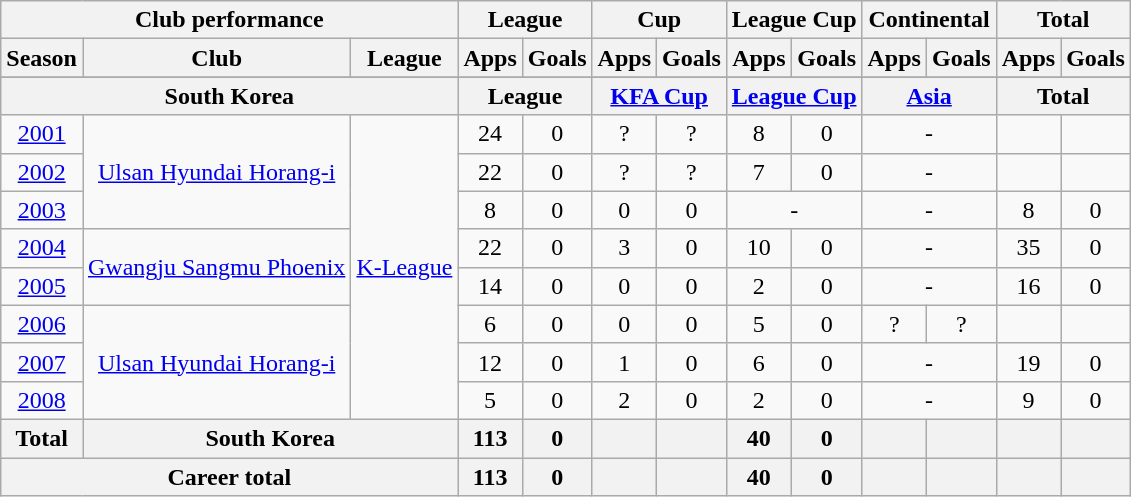<table class="wikitable" style="text-align:center">
<tr>
<th colspan=3>Club performance</th>
<th colspan=2>League</th>
<th colspan=2>Cup</th>
<th colspan=2>League Cup</th>
<th colspan=2>Continental</th>
<th colspan=2>Total</th>
</tr>
<tr>
<th>Season</th>
<th>Club</th>
<th>League</th>
<th>Apps</th>
<th>Goals</th>
<th>Apps</th>
<th>Goals</th>
<th>Apps</th>
<th>Goals</th>
<th>Apps</th>
<th>Goals</th>
<th>Apps</th>
<th>Goals</th>
</tr>
<tr>
</tr>
<tr>
<th colspan=3>South Korea</th>
<th colspan=2>League</th>
<th colspan=2><a href='#'>KFA Cup</a></th>
<th colspan=2><a href='#'>League Cup</a></th>
<th colspan=2><a href='#'>Asia</a></th>
<th colspan=2>Total</th>
</tr>
<tr>
<td><a href='#'>2001</a></td>
<td rowspan="3"><a href='#'>Ulsan Hyundai Horang-i</a></td>
<td rowspan="8"><a href='#'>K-League</a></td>
<td>24</td>
<td>0</td>
<td>?</td>
<td>?</td>
<td>8</td>
<td>0</td>
<td colspan="2">-</td>
<td></td>
<td></td>
</tr>
<tr>
<td><a href='#'>2002</a></td>
<td>22</td>
<td>0</td>
<td>?</td>
<td>?</td>
<td>7</td>
<td>0</td>
<td colspan="2">-</td>
<td></td>
<td></td>
</tr>
<tr>
<td><a href='#'>2003</a></td>
<td>8</td>
<td>0</td>
<td>0</td>
<td>0</td>
<td colspan="2">-</td>
<td colspan="2">-</td>
<td>8</td>
<td>0</td>
</tr>
<tr>
<td><a href='#'>2004</a></td>
<td rowspan="2"><a href='#'>Gwangju Sangmu Phoenix</a></td>
<td>22</td>
<td>0</td>
<td>3</td>
<td>0</td>
<td>10</td>
<td>0</td>
<td colspan="2">-</td>
<td>35</td>
<td>0</td>
</tr>
<tr>
<td><a href='#'>2005</a></td>
<td>14</td>
<td>0</td>
<td>0</td>
<td>0</td>
<td>2</td>
<td>0</td>
<td colspan="2">-</td>
<td>16</td>
<td>0</td>
</tr>
<tr>
<td><a href='#'>2006</a></td>
<td rowspan="3"><a href='#'>Ulsan Hyundai Horang-i</a></td>
<td>6</td>
<td>0</td>
<td>0</td>
<td>0</td>
<td>5</td>
<td>0</td>
<td>?</td>
<td>?</td>
<td></td>
<td></td>
</tr>
<tr>
<td><a href='#'>2007</a></td>
<td>12</td>
<td>0</td>
<td>1</td>
<td>0</td>
<td>6</td>
<td>0</td>
<td colspan="2">-</td>
<td>19</td>
<td>0</td>
</tr>
<tr>
<td><a href='#'>2008</a></td>
<td>5</td>
<td>0</td>
<td>2</td>
<td>0</td>
<td>2</td>
<td>0</td>
<td colspan="2">-</td>
<td>9</td>
<td>0</td>
</tr>
<tr>
<th rowspan=1>Total</th>
<th colspan=2>South Korea</th>
<th>113</th>
<th>0</th>
<th></th>
<th></th>
<th>40</th>
<th>0</th>
<th></th>
<th></th>
<th></th>
<th></th>
</tr>
<tr>
<th colspan=3>Career total</th>
<th>113</th>
<th>0</th>
<th></th>
<th></th>
<th>40</th>
<th>0</th>
<th></th>
<th></th>
<th></th>
<th></th>
</tr>
</table>
